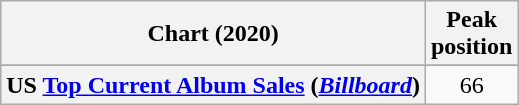<table class="wikitable sortable plainrowheaders">
<tr>
<th scope="col">Chart (2020)</th>
<th scope="col">Peak<br>position</th>
</tr>
<tr>
</tr>
<tr>
<th scope="row">US <a href='#'>Top Current Album Sales</a> (<em><a href='#'>Billboard</a></em>)</th>
<td style="text-align:center;">66</td>
</tr>
</table>
